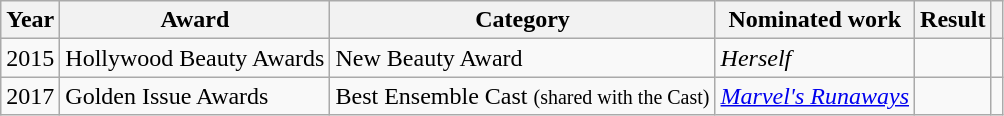<table class="wikitable sortable">
<tr>
<th scope="col">Year</th>
<th scope="col">Award</th>
<th scope="col">Category</th>
<th scope="col">Nominated work</th>
<th scope="col">Result</th>
<th scope="col" class="unsortable"></th>
</tr>
<tr>
<td>2015</td>
<td>Hollywood Beauty Awards</td>
<td>New Beauty Award</td>
<td><em>Herself</em></td>
<td></td>
<td style="text-align:center;"></td>
</tr>
<tr>
<td>2017</td>
<td>Golden Issue Awards</td>
<td>Best Ensemble Cast <small>(shared with the Cast)</small></td>
<td><em><a href='#'>Marvel's Runaways</a></em></td>
<td></td>
<td style="text-align:center;"></td>
</tr>
</table>
